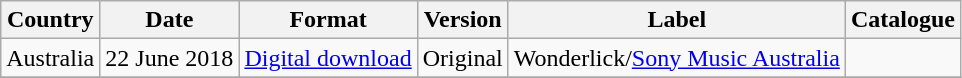<table class="wikitable">
<tr>
<th>Country</th>
<th>Date</th>
<th>Format</th>
<th>Version</th>
<th>Label</th>
<th>Catalogue</th>
</tr>
<tr>
<td>Australia</td>
<td>22 June 2018</td>
<td><a href='#'>Digital download</a></td>
<td>Original</td>
<td>Wonderlick/<a href='#'>Sony Music Australia</a></td>
<td></td>
</tr>
<tr>
</tr>
</table>
